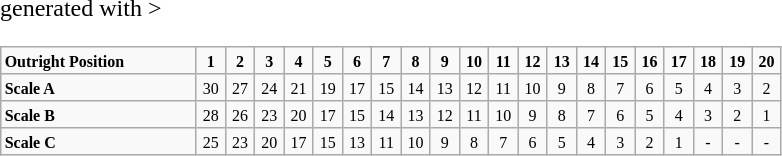<table class="wikitable" border="1" <hiddentext>generated with >
<tr style="font-size:8pt;font-weight:bold"  valign="bottom">
<td width="125" Height="12.75">Outright Position</td>
<td width="14.25" align="center">1</td>
<td width="14.25" align="center">2</td>
<td width="14.25" align="center">3</td>
<td width="14.25" align="center">4</td>
<td width="14.25" align="center">5</td>
<td width="14.25" align="center">6</td>
<td width="14.25" align="center">7</td>
<td width="14.25" align="center">8</td>
<td width="14.25" align="center">9</td>
<td width="14.25" align="center">10</td>
<td width="14.25" align="center">11</td>
<td width="14.25" align="center">12</td>
<td width="14.25" align="center">13</td>
<td width="14.25" align="center">14</td>
<td width="14.25" align="center">15</td>
<td width="14.25" align="center">16</td>
<td width="14.25" align="center">17</td>
<td width="14.25" align="center">18</td>
<td width="14.25" align="center">19</td>
<td width="14.25" align="center">20</td>
</tr>
<tr style="font-size:8pt"  valign="bottom">
<td style="font-weight:bold" Height="12.75">Scale A</td>
<td align="center">30</td>
<td align="center">27</td>
<td align="center">24</td>
<td align="center">21</td>
<td align="center">19</td>
<td align="center">17</td>
<td align="center">15</td>
<td align="center">14</td>
<td align="center">13</td>
<td align="center">12</td>
<td align="center">11</td>
<td align="center">10</td>
<td align="center">9</td>
<td align="center">8</td>
<td align="center">7</td>
<td align="center">6</td>
<td align="center">5</td>
<td align="center">4</td>
<td align="center">3</td>
<td align="center">2</td>
</tr>
<tr style="font-size:8pt"  valign="bottom">
<td style="font-weight:bold" Height="12.75">Scale B</td>
<td align="center">28</td>
<td align="center">26</td>
<td align="center">23</td>
<td align="center">20</td>
<td align="center">17</td>
<td align="center">15</td>
<td align="center">14</td>
<td align="center">13</td>
<td align="center">12</td>
<td align="center">11</td>
<td align="center">10</td>
<td align="center">9</td>
<td align="center">8</td>
<td align="center">7</td>
<td align="center">6</td>
<td align="center">5</td>
<td align="center">4</td>
<td align="center">3</td>
<td align="center">2</td>
<td align="center">1</td>
</tr>
<tr style="font-size:8pt"  valign="bottom">
<td style="font-weight:bold" Height="12.75">Scale C</td>
<td align="center">25</td>
<td align="center">23</td>
<td align="center">20</td>
<td align="center">17</td>
<td align="center">15</td>
<td align="center">13</td>
<td align="center">11</td>
<td align="center">10</td>
<td align="center">9</td>
<td align="center">8</td>
<td align="center">7</td>
<td align="center">6</td>
<td align="center">5</td>
<td align="center">4</td>
<td align="center">3</td>
<td align="center">2</td>
<td align="center">1</td>
<td align="center">-</td>
<td align="center">-</td>
<td align="center">-</td>
</tr>
</table>
